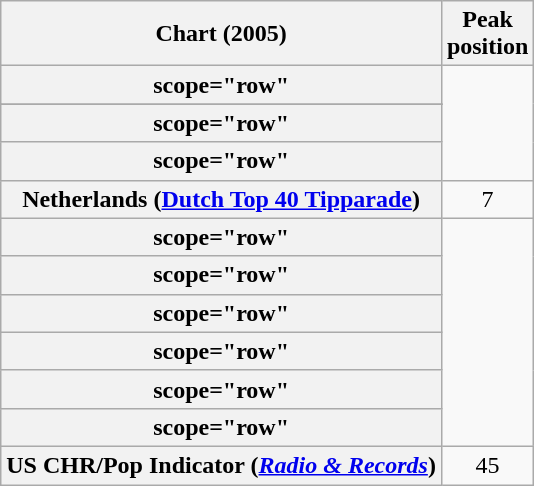<table class="wikitable sortable plainrowheaders" style="text-align:center">
<tr>
<th row="col">Chart (2005)</th>
<th row="col">Peak<br>position</th>
</tr>
<tr>
<th>scope="row" </th>
</tr>
<tr>
</tr>
<tr>
<th>scope="row" </th>
</tr>
<tr>
<th>scope="row" </th>
</tr>
<tr>
<th scope="row">Netherlands (<a href='#'>Dutch Top 40 Tipparade</a>)</th>
<td>7</td>
</tr>
<tr>
<th>scope="row" </th>
</tr>
<tr>
<th>scope="row" </th>
</tr>
<tr>
<th>scope="row" </th>
</tr>
<tr>
<th>scope="row" </th>
</tr>
<tr>
<th>scope="row" </th>
</tr>
<tr>
<th>scope="row" </th>
</tr>
<tr>
<th scope="row">US CHR/Pop Indicator (<em><a href='#'>Radio & Records</a></em>)</th>
<td>45</td>
</tr>
</table>
